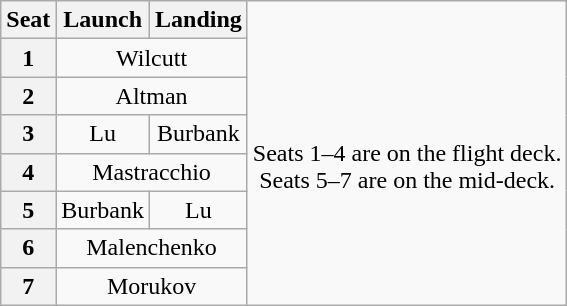<table class="wikitable" style="text-align:center">
<tr>
<th>Seat</th>
<th>Launch</th>
<th>Landing</th>
<td rowspan=8><br>Seats 1–4 are on the flight deck.<br>Seats 5–7 are on the mid-deck.</td>
</tr>
<tr>
<th>1</th>
<td colspan=2>Wilcutt</td>
</tr>
<tr>
<th>2</th>
<td colspan=2>Altman</td>
</tr>
<tr>
<th>3</th>
<td>Lu</td>
<td>Burbank</td>
</tr>
<tr>
<th>4</th>
<td colspan=2>Mastracchio</td>
</tr>
<tr>
<th>5</th>
<td>Burbank</td>
<td>Lu</td>
</tr>
<tr>
<th>6</th>
<td colspan=2>Malenchenko</td>
</tr>
<tr>
<th>7</th>
<td colspan=2>Morukov</td>
</tr>
</table>
